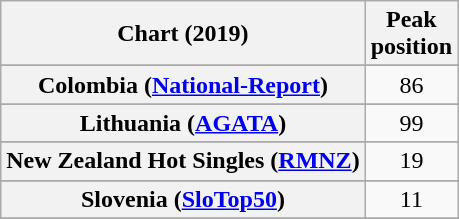<table class="wikitable sortable plainrowheaders" style="text-align:center">
<tr>
<th scope="col">Chart (2019)</th>
<th scope="col">Peak<br>position</th>
</tr>
<tr>
</tr>
<tr>
</tr>
<tr>
<th scope="row">Colombia (<a href='#'>National-Report</a>)</th>
<td>86</td>
</tr>
<tr>
</tr>
<tr>
</tr>
<tr>
</tr>
<tr>
</tr>
<tr>
</tr>
<tr>
<th scope="row">Lithuania (<a href='#'>AGATA</a>)</th>
<td>99</td>
</tr>
<tr>
</tr>
<tr>
<th scope="row">New Zealand Hot Singles (<a href='#'>RMNZ</a>)</th>
<td>19</td>
</tr>
<tr>
</tr>
<tr>
</tr>
<tr>
</tr>
<tr>
</tr>
<tr>
<th scope="row">Slovenia (<a href='#'>SloTop50</a>)</th>
<td>11</td>
</tr>
<tr>
</tr>
<tr>
</tr>
<tr>
</tr>
<tr>
</tr>
<tr>
</tr>
</table>
